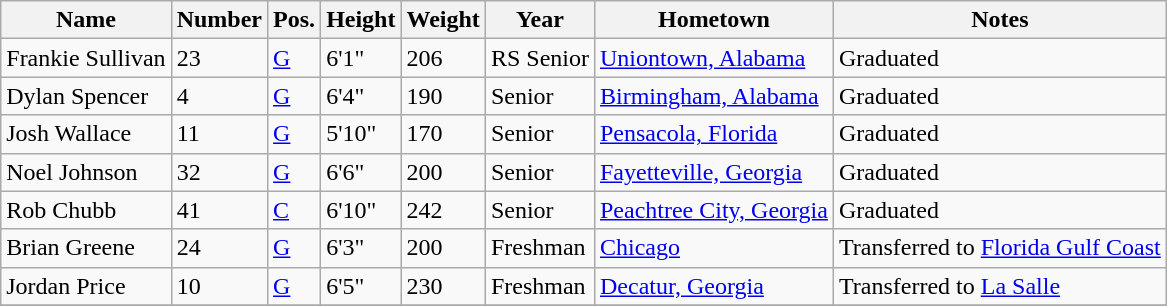<table class="wikitable sortable" border="1">
<tr>
<th>Name</th>
<th>Number</th>
<th>Pos.</th>
<th>Height</th>
<th>Weight</th>
<th>Year</th>
<th>Hometown</th>
<th class="unsortable">Notes</th>
</tr>
<tr>
<td>Frankie Sullivan</td>
<td>23</td>
<td><a href='#'>G</a></td>
<td>6'1"</td>
<td>206</td>
<td>RS Senior</td>
<td><a href='#'>Uniontown, Alabama</a></td>
<td>Graduated</td>
</tr>
<tr>
<td>Dylan Spencer</td>
<td>4</td>
<td><a href='#'>G</a></td>
<td>6'4"</td>
<td>190</td>
<td>Senior</td>
<td><a href='#'>Birmingham, Alabama</a></td>
<td>Graduated</td>
</tr>
<tr>
<td>Josh Wallace</td>
<td>11</td>
<td><a href='#'>G</a></td>
<td>5'10"</td>
<td>170</td>
<td>Senior</td>
<td><a href='#'>Pensacola, Florida</a></td>
<td>Graduated</td>
</tr>
<tr>
<td>Noel Johnson</td>
<td>32</td>
<td><a href='#'>G</a></td>
<td>6'6"</td>
<td>200</td>
<td>Senior</td>
<td><a href='#'>Fayetteville, Georgia</a></td>
<td>Graduated</td>
</tr>
<tr>
<td>Rob Chubb</td>
<td>41</td>
<td><a href='#'>C</a></td>
<td>6'10"</td>
<td>242</td>
<td>Senior</td>
<td><a href='#'>Peachtree City, Georgia</a></td>
<td>Graduated</td>
</tr>
<tr>
<td>Brian Greene</td>
<td>24</td>
<td><a href='#'>G</a></td>
<td>6'3"</td>
<td>200</td>
<td>Freshman</td>
<td><a href='#'>Chicago</a></td>
<td>Transferred to <a href='#'>Florida Gulf Coast</a></td>
</tr>
<tr>
<td>Jordan Price</td>
<td>10</td>
<td><a href='#'>G</a></td>
<td>6'5"</td>
<td>230</td>
<td>Freshman</td>
<td><a href='#'>Decatur, Georgia</a></td>
<td>Transferred to <a href='#'>La Salle</a></td>
</tr>
<tr>
</tr>
</table>
